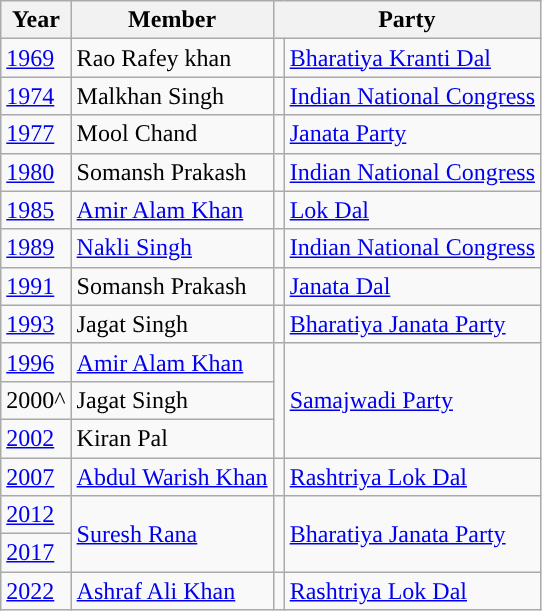<table class="wikitable">
<tr>
<th>Year</th>
<th>Member</th>
<th colspan="2">Party</th>
</tr>
<tr>
<td><a href='#'>1969</a></td>
<td>Rao Rafey khan</td>
<td style="background-color: "></td>
<td><a href='#'>Bharatiya Kranti Dal</a></td>
</tr>
<tr>
<td><a href='#'>1974</a></td>
<td>Malkhan Singh</td>
<td style="background-color: "></td>
<td><a href='#'>Indian National Congress</a></td>
</tr>
<tr>
<td><a href='#'>1977</a></td>
<td>Mool Chand</td>
<td style="background-color: "></td>
<td><a href='#'>Janata Party</a></td>
</tr>
<tr>
<td><a href='#'>1980</a></td>
<td>Somansh Prakash</td>
<td style="background-color: "></td>
<td><a href='#'>Indian National Congress</a></td>
</tr>
<tr>
<td><a href='#'>1985</a></td>
<td><a href='#'>Amir Alam Khan</a></td>
<td style="background-color: "></td>
<td><a href='#'>Lok Dal</a></td>
</tr>
<tr>
<td><a href='#'>1989</a></td>
<td><a href='#'>Nakli Singh</a></td>
<td style="background-color: "></td>
<td><a href='#'>Indian National Congress</a></td>
</tr>
<tr>
<td><a href='#'>1991</a></td>
<td>Somansh Prakash</td>
<td style="background-color: "></td>
<td><a href='#'>Janata Dal</a></td>
</tr>
<tr>
<td><a href='#'>1993</a></td>
<td>Jagat Singh</td>
<td style="background-color: "></td>
<td><a href='#'>Bharatiya Janata Party</a></td>
</tr>
<tr>
<td><a href='#'>1996</a></td>
<td><a href='#'>Amir Alam Khan</a></td>
<td rowspan="3" style="background-color: "></td>
<td rowspan="3"><a href='#'>Samajwadi Party</a></td>
</tr>
<tr>
<td>2000^</td>
<td>Jagat Singh</td>
</tr>
<tr>
<td><a href='#'>2002</a></td>
<td>Kiran Pal</td>
</tr>
<tr>
<td><a href='#'>2007</a></td>
<td><a href='#'>Abdul Warish Khan</a></td>
<td style="background-color: "></td>
<td><a href='#'>Rashtriya Lok Dal</a></td>
</tr>
<tr>
<td><a href='#'>2012</a></td>
<td rowspan="2"><a href='#'>Suresh Rana</a></td>
<td rowspan="2" style="background-color: "></td>
<td rowspan="2"><a href='#'>Bharatiya Janata Party</a></td>
</tr>
<tr>
<td><a href='#'>2017</a></td>
</tr>
<tr>
<td><a href='#'>2022</a></td>
<td><a href='#'>Ashraf Ali Khan</a></td>
<td style="background-color: "></td>
<td><a href='#'>Rashtriya Lok Dal</a></td>
</tr>
</table>
